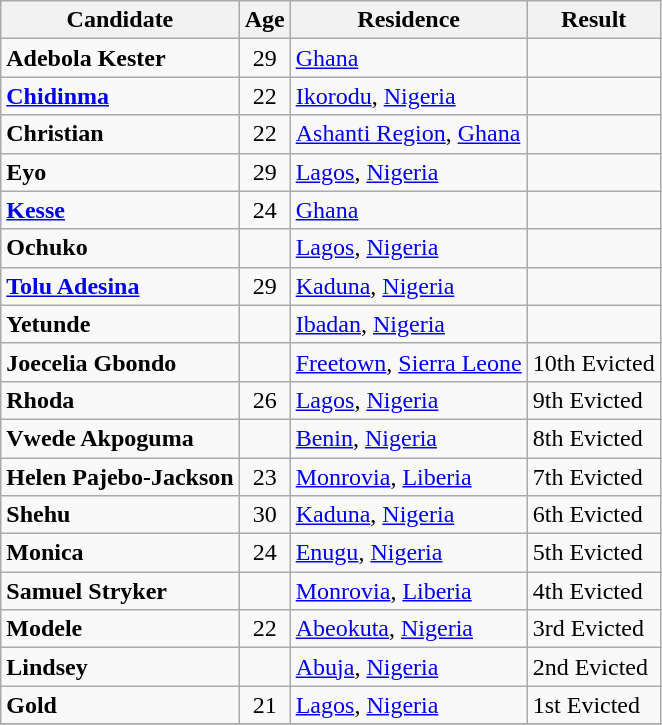<table class="wikitable">
<tr>
<th>Candidate</th>
<th>Age</th>
<th>Residence</th>
<th>Result</th>
</tr>
<tr>
<td><strong>Adebola Kester</strong></td>
<td align="center">29</td>
<td><a href='#'>Ghana</a></td>
<td></td>
</tr>
<tr>
<td><strong><a href='#'>Chidinma</a></strong></td>
<td align="center">22</td>
<td><a href='#'>Ikorodu</a>, <a href='#'>Nigeria</a></td>
<td></td>
</tr>
<tr>
<td><strong>Christian</strong></td>
<td align="center">22</td>
<td><a href='#'>Ashanti Region</a>, <a href='#'>Ghana</a></td>
<td></td>
</tr>
<tr>
<td><strong>Eyo</strong></td>
<td align="center">29</td>
<td><a href='#'>Lagos</a>, <a href='#'>Nigeria</a></td>
<td></td>
</tr>
<tr>
<td><strong><a href='#'>Kesse</a></strong></td>
<td align="center">24</td>
<td><a href='#'>Ghana</a></td>
<td></td>
</tr>
<tr>
<td><strong>Ochuko</strong></td>
<td align="center"></td>
<td><a href='#'>Lagos</a>, <a href='#'>Nigeria</a></td>
<td></td>
</tr>
<tr>
<td><strong><a href='#'>Tolu Adesina</a></strong></td>
<td align="center">29</td>
<td><a href='#'>Kaduna</a>, <a href='#'>Nigeria</a></td>
<td></td>
</tr>
<tr>
<td><strong>Yetunde</strong></td>
<td align="center"></td>
<td><a href='#'>Ibadan</a>, <a href='#'>Nigeria</a></td>
<td></td>
</tr>
<tr>
<td><strong>Joecelia Gbondo</strong></td>
<td align="center"></td>
<td><a href='#'>Freetown</a>, <a href='#'>Sierra Leone</a></td>
<td>10th Evicted</td>
</tr>
<tr>
<td><strong>Rhoda</strong></td>
<td align="center">26</td>
<td><a href='#'>Lagos</a>, <a href='#'>Nigeria</a></td>
<td>9th Evicted</td>
</tr>
<tr>
<td><strong>Vwede Akpoguma</strong></td>
<td align="center"></td>
<td><a href='#'>Benin</a>, <a href='#'>Nigeria</a></td>
<td>8th Evicted</td>
</tr>
<tr>
<td><strong>Helen Pajebo-Jackson</strong></td>
<td align="center">23</td>
<td><a href='#'>Monrovia</a>, <a href='#'>Liberia</a></td>
<td>7th Evicted</td>
</tr>
<tr>
<td><strong>Shehu</strong></td>
<td align="center">30</td>
<td><a href='#'>Kaduna</a>, <a href='#'>Nigeria</a></td>
<td>6th Evicted</td>
</tr>
<tr>
<td><strong>Monica</strong></td>
<td align="center">24</td>
<td><a href='#'>Enugu</a>, <a href='#'>Nigeria</a></td>
<td>5th Evicted</td>
</tr>
<tr>
<td><strong>Samuel Stryker</strong></td>
<td align="center"></td>
<td><a href='#'>Monrovia</a>, <a href='#'>Liberia</a></td>
<td>4th Evicted</td>
</tr>
<tr>
<td><strong>Modele</strong></td>
<td align="center">22</td>
<td><a href='#'>Abeokuta</a>, <a href='#'>Nigeria</a></td>
<td>3rd Evicted</td>
</tr>
<tr>
<td><strong>Lindsey</strong></td>
<td align="center"></td>
<td><a href='#'>Abuja</a>, <a href='#'>Nigeria</a></td>
<td>2nd Evicted</td>
</tr>
<tr>
<td><strong>Gold</strong></td>
<td align="center">21</td>
<td><a href='#'>Lagos</a>, <a href='#'>Nigeria</a></td>
<td>1st Evicted</td>
</tr>
<tr>
</tr>
</table>
